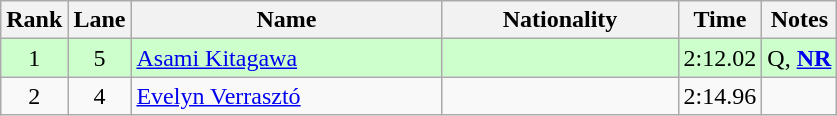<table class="wikitable" style="text-align:center">
<tr>
<th>Rank</th>
<th>Lane</th>
<th width=200>Name</th>
<th width=150>Nationality</th>
<th>Time</th>
<th>Notes</th>
</tr>
<tr bgcolor=ccffcc>
<td>1</td>
<td>5</td>
<td align=left><a href='#'>Asami Kitagawa</a></td>
<td align=left></td>
<td>2:12.02</td>
<td>Q, <strong><a href='#'>NR</a></strong></td>
</tr>
<tr>
<td>2</td>
<td>4</td>
<td align=left><a href='#'>Evelyn Verrasztó</a></td>
<td align=left></td>
<td>2:14.96</td>
<td></td>
</tr>
</table>
